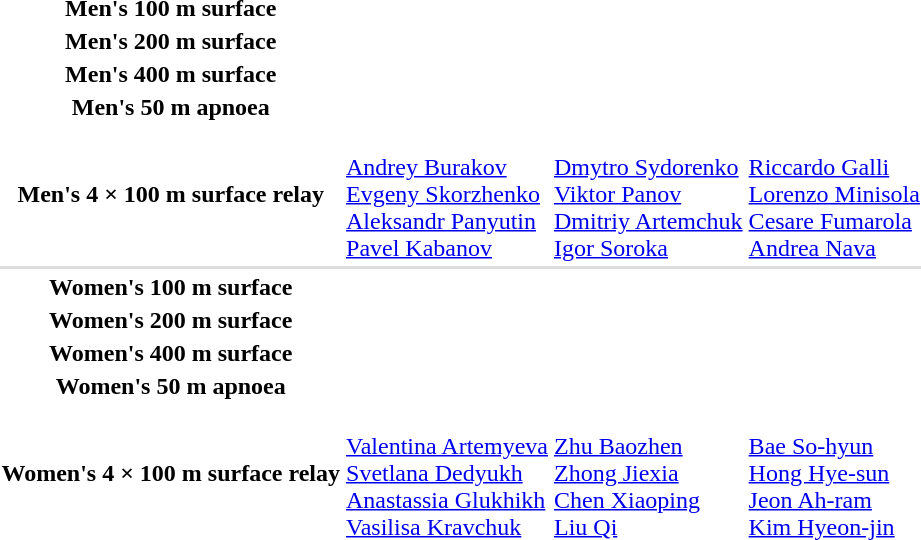<table>
<tr>
<th scope="row">Men's 100 m surface</th>
<td></td>
<td></td>
<td></td>
</tr>
<tr>
<th scope="row">Men's 200 m surface</th>
<td></td>
<td></td>
<td></td>
</tr>
<tr>
<th scope="row">Men's 400 m surface</th>
<td></td>
<td></td>
<td></td>
</tr>
<tr>
<th scope="row">Men's 50 m apnoea</th>
<td></td>
<td></td>
<td></td>
</tr>
<tr>
<th scope="row">Men's 4 × 100 m surface relay</th>
<td><br><a href='#'>Andrey Burakov</a><br><a href='#'>Evgeny Skorzhenko</a><br><a href='#'>Aleksandr Panyutin</a><br><a href='#'>Pavel Kabanov</a></td>
<td><br><a href='#'>Dmytro Sydorenko</a><br><a href='#'>Viktor Panov</a><br><a href='#'>Dmitriy Artemchuk</a><br><a href='#'>Igor Soroka</a></td>
<td><br><a href='#'>Riccardo Galli</a><br><a href='#'>Lorenzo Minisola</a><br><a href='#'>Cesare Fumarola</a><br><a href='#'>Andrea Nava</a></td>
</tr>
<tr bgcolor=#DDDDDD>
<td colspan=4></td>
</tr>
<tr>
<th scope="row">Women's 100 m surface</th>
<td></td>
<td></td>
<td></td>
</tr>
<tr>
<th scope="row">Women's 200 m surface</th>
<td></td>
<td></td>
<td></td>
</tr>
<tr>
<th scope="row">Women's 400 m surface</th>
<td></td>
<td></td>
<td></td>
</tr>
<tr>
<th scope="row">Women's 50 m apnoea</th>
<td></td>
<td></td>
<td></td>
</tr>
<tr>
<th scope="row">Women's 4 × 100 m surface relay</th>
<td><br><a href='#'>Valentina Artemyeva</a><br><a href='#'>Svetlana Dedyukh</a><br><a href='#'>Anastassia Glukhikh</a><br><a href='#'>Vasilisa Kravchuk</a></td>
<td><br><a href='#'>Zhu Baozhen</a><br><a href='#'>Zhong Jiexia</a><br><a href='#'>Chen Xiaoping</a><br><a href='#'>Liu Qi</a></td>
<td><br><a href='#'>Bae So-hyun</a><br><a href='#'>Hong Hye-sun</a><br><a href='#'>Jeon Ah-ram</a><br><a href='#'>Kim Hyeon-jin</a></td>
</tr>
</table>
